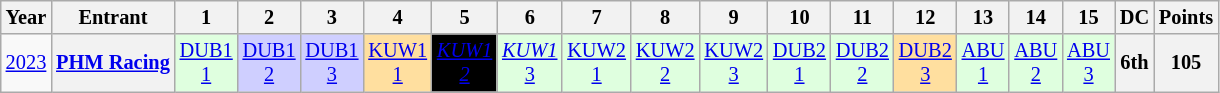<table class="wikitable" style="text-align:center; font-size:85%;">
<tr>
<th>Year</th>
<th>Entrant</th>
<th>1</th>
<th>2</th>
<th>3</th>
<th>4</th>
<th>5</th>
<th>6</th>
<th>7</th>
<th>8</th>
<th>9</th>
<th>10</th>
<th>11</th>
<th>12</th>
<th>13</th>
<th>14</th>
<th>15</th>
<th>DC</th>
<th>Points</th>
</tr>
<tr>
<td><a href='#'>2023</a></td>
<th nowrap><a href='#'>PHM Racing</a></th>
<td style="background:#DFFFDF;"><a href='#'>DUB1<br>1</a><br></td>
<td style="background:#CFCFFF;"><a href='#'>DUB1<br>2</a><br></td>
<td style="background:#CFCFFF;"><a href='#'>DUB1<br>3</a><br></td>
<td style="background:#FFDF9F;"><a href='#'>KUW1<br>1</a><br></td>
<td style="background:#000000; color:#FFFFFF;"><a href='#'><span><em>KUW1<br>2</em></span></a><br></td>
<td style="background:#DFFFDF;"><a href='#'><em>KUW1<br></em>3</a><br></td>
<td style="background:#DFFFDF;"><a href='#'>KUW2<br>1</a><br></td>
<td style="background:#DFFFDF;"><a href='#'>KUW2<br>2</a><br></td>
<td style="background:#DFFFDF;"><a href='#'>KUW2<br>3</a><br></td>
<td style="background:#DFFFDF;"><a href='#'>DUB2<br>1</a><br></td>
<td style="background:#DFFFDF;"><a href='#'>DUB2<br>2</a><br></td>
<td style="background:#FFDF9F;"><a href='#'>DUB2<br>3</a><br></td>
<td style="background:#DFFFDF;"><a href='#'>ABU<br>1</a><br></td>
<td style="background:#DFFFDF;"><a href='#'>ABU<br>2</a><br></td>
<td style="background:#DFFFDF;"><a href='#'>ABU<br>3</a><br></td>
<th>6th</th>
<th>105</th>
</tr>
</table>
